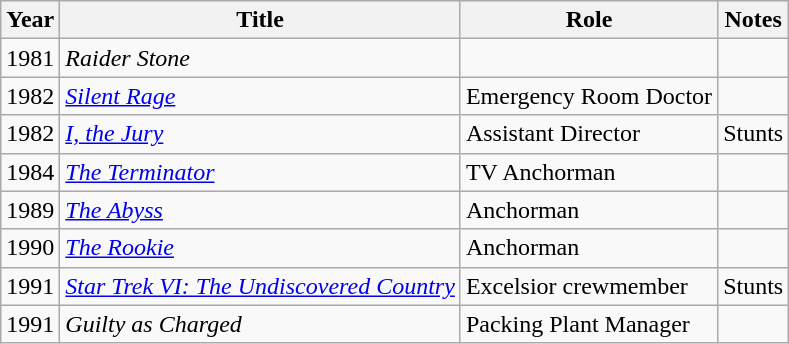<table class="wikitable">
<tr>
<th>Year</th>
<th>Title</th>
<th>Role</th>
<th>Notes</th>
</tr>
<tr>
<td>1981</td>
<td><em>Raider Stone</em></td>
<td></td>
<td></td>
</tr>
<tr>
<td>1982</td>
<td><em><a href='#'>Silent Rage</a></em></td>
<td>Emergency Room Doctor</td>
<td></td>
</tr>
<tr>
<td>1982</td>
<td><em><a href='#'>I, the Jury</a></em></td>
<td>Assistant Director</td>
<td>Stunts</td>
</tr>
<tr>
<td>1984</td>
<td><em><a href='#'>The Terminator</a></em></td>
<td>TV Anchorman</td>
<td></td>
</tr>
<tr>
<td>1989</td>
<td><em><a href='#'>The Abyss</a></em></td>
<td>Anchorman</td>
<td></td>
</tr>
<tr>
<td>1990</td>
<td><em><a href='#'>The Rookie</a></em></td>
<td>Anchorman</td>
<td></td>
</tr>
<tr>
<td>1991</td>
<td><em><a href='#'>Star Trek VI: The Undiscovered Country</a></em></td>
<td>Excelsior crewmember</td>
<td>Stunts</td>
</tr>
<tr>
<td>1991</td>
<td><em>Guilty as Charged</em></td>
<td>Packing Plant Manager</td>
<td></td>
</tr>
</table>
